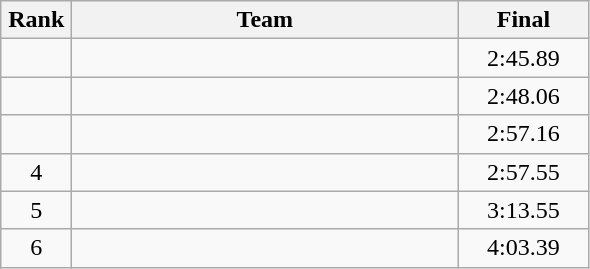<table class=wikitable style="text-align:center">
<tr>
<th width=40>Rank</th>
<th width=250>Team</th>
<th width=80>Final</th>
</tr>
<tr>
<td></td>
<td align=left></td>
<td>2:45.89</td>
</tr>
<tr>
<td></td>
<td align=left></td>
<td>2:48.06</td>
</tr>
<tr>
<td></td>
<td align=left></td>
<td>2:57.16</td>
</tr>
<tr>
<td>4</td>
<td align=left></td>
<td>2:57.55</td>
</tr>
<tr>
<td>5</td>
<td align=left></td>
<td>3:13.55</td>
</tr>
<tr>
<td>6</td>
<td align=left></td>
<td>4:03.39</td>
</tr>
</table>
